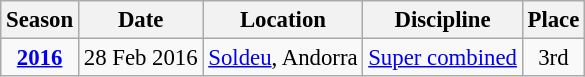<table class="wikitable" style="text-align:center; font-size:95%;">
<tr>
<th>Season</th>
<th>Date</th>
<th>Location</th>
<th>Discipline</th>
<th>Place</th>
</tr>
<tr>
<td><strong><a href='#'>2016</a></strong></td>
<td align=right>28 Feb 2016</td>
<td align=left> <a href='#'>Soldeu</a>, Andorra</td>
<td><a href='#'>Super combined</a></td>
<td>3rd</td>
</tr>
</table>
